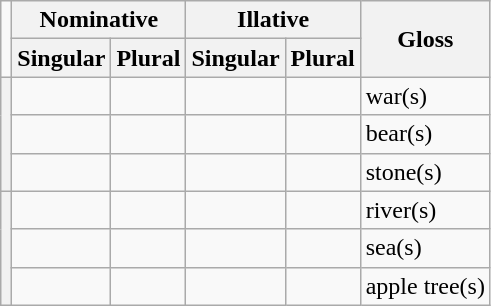<table class=wikitable>
<tr>
<td rowspan=2></td>
<th colspan=2 scope="col">Nominative</th>
<th colspan=2 scope="col">Illative</th>
<th rowspan=2 scope="col">Gloss</th>
</tr>
<tr>
<th scope="col">Singular</th>
<th scope="col">Plural</th>
<th scope="col">Singular</th>
<th scope="col">Plural</th>
</tr>
<tr>
<th rowspan=3 cope="row"></th>
<td></td>
<td></td>
<td></td>
<td></td>
<td>war(s)</td>
</tr>
<tr>
<td></td>
<td></td>
<td></td>
<td></td>
<td>bear(s)</td>
</tr>
<tr>
<td></td>
<td></td>
<td></td>
<td></td>
<td>stone(s)</td>
</tr>
<tr>
<th rowspan=3 scope="row"></th>
<td></td>
<td></td>
<td></td>
<td></td>
<td>river(s)</td>
</tr>
<tr>
<td></td>
<td></td>
<td></td>
<td></td>
<td>sea(s)</td>
</tr>
<tr>
<td></td>
<td></td>
<td></td>
<td></td>
<td>apple tree(s)</td>
</tr>
</table>
